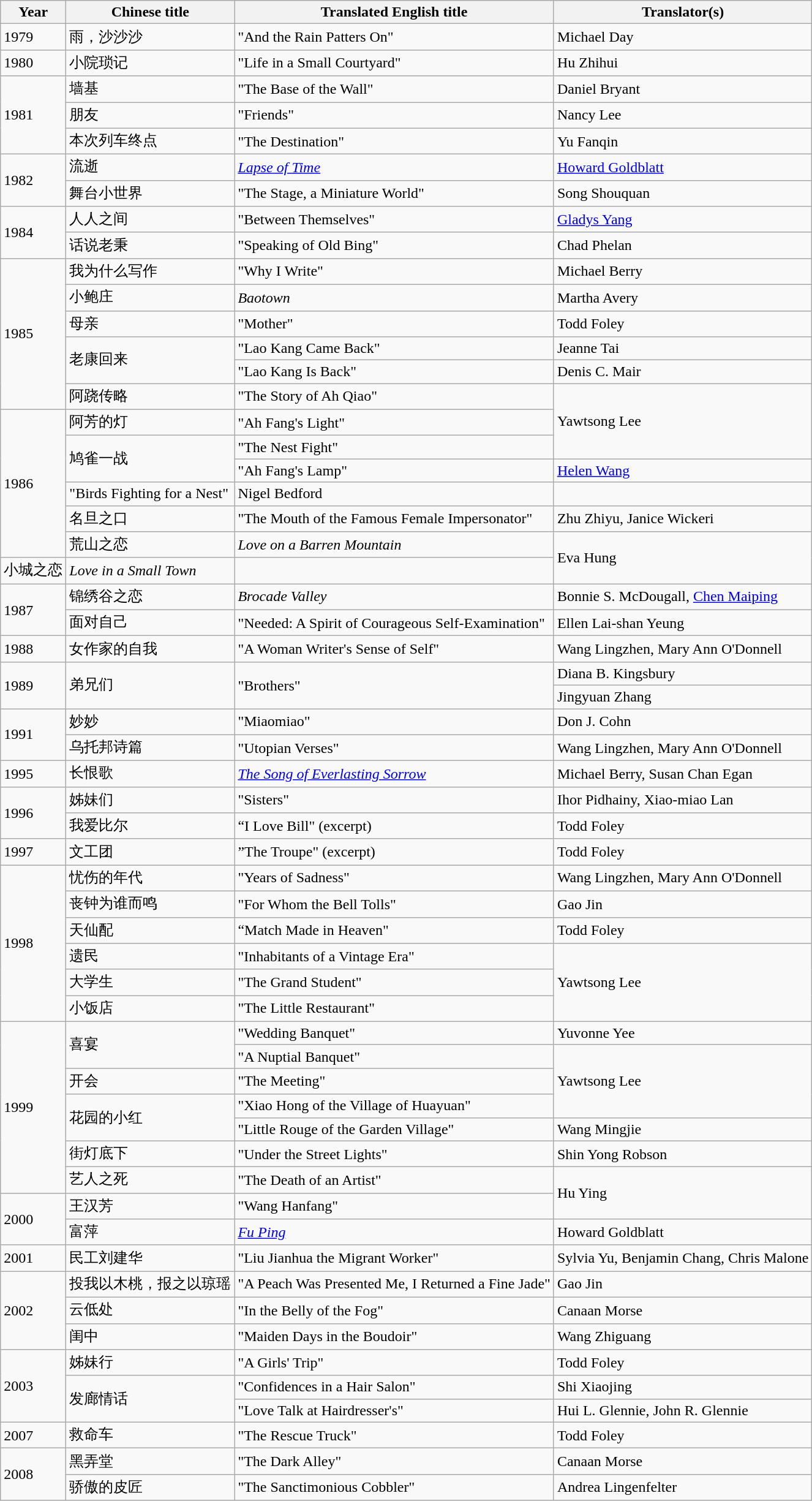<table class="wikitable">
<tr>
<th>Year</th>
<th>Chinese title</th>
<th>Translated English title</th>
<th>Translator(s)</th>
</tr>
<tr>
<td>1979</td>
<td>雨，沙沙沙</td>
<td>"And the Rain Patters On"</td>
<td>Michael Day</td>
</tr>
<tr>
<td>1980</td>
<td>小院琐记</td>
<td>"Life in a Small Courtyard"</td>
<td>Hu Zhihui</td>
</tr>
<tr>
<td rowspan=3>1981</td>
<td>墙基</td>
<td>"The Base of the Wall"</td>
<td>Daniel Bryant</td>
</tr>
<tr>
<td>朋友</td>
<td>"Friends"</td>
<td>Nancy Lee</td>
</tr>
<tr>
<td>本次列车终点</td>
<td>"The Destination"</td>
<td>Yu Fanqin</td>
</tr>
<tr>
<td rowspan=2>1982</td>
<td>流逝</td>
<td><em><a href='#'>Lapse of Time</a></em></td>
<td><a href='#'>Howard Goldblatt</a></td>
</tr>
<tr>
<td>舞台小世界</td>
<td>"The Stage, a Miniature World"</td>
<td>Song Shouquan</td>
</tr>
<tr>
<td rowspan=2>1984</td>
<td>人人之间</td>
<td>"Between Themselves"</td>
<td><a href='#'>Gladys Yang</a></td>
</tr>
<tr>
<td>话说老秉</td>
<td>"Speaking of Old Bing"</td>
<td>Chad Phelan</td>
</tr>
<tr>
<td rowspan=6>1985</td>
<td>我为什么写作</td>
<td>"Why I Write"</td>
<td>Michael Berry</td>
</tr>
<tr>
<td>小鲍庄</td>
<td><em>Baotown</em></td>
<td>Martha Avery</td>
</tr>
<tr>
<td>母亲</td>
<td>"Mother"</td>
<td>Todd Foley</td>
</tr>
<tr>
<td rowspan=2>老康回来</td>
<td>"Lao Kang Came Back"</td>
<td>Jeanne Tai</td>
</tr>
<tr>
<td>"Lao Kang Is Back"</td>
<td>Denis C. Mair</td>
</tr>
<tr>
<td>阿跷传略</td>
<td>"The Story of Ah Qiao"</td>
<td rowspan=3>Yawtsong Lee</td>
</tr>
<tr>
<td rowspan=6>1986</td>
<td>阿芳的灯</td>
<td>"Ah Fang's Light"</td>
</tr>
<tr>
<td rowspan=2>鸠雀一战</td>
<td>"The Nest Fight"</td>
</tr>
<tr>
<td>"Ah Fang's Lamp"</td>
<td><a href='#'>Helen Wang</a></td>
</tr>
<tr>
<td>"Birds Fighting for a Nest"</td>
<td>Nigel Bedford</td>
</tr>
<tr>
<td>名旦之口</td>
<td>"The Mouth of the Famous Female Impersonator"</td>
<td>Zhu Zhiyu, Janice Wickeri</td>
</tr>
<tr>
<td>荒山之恋</td>
<td><em>Love on a Barren Mountain</em></td>
<td rowspan=2>Eva Hung</td>
</tr>
<tr>
<td>小城之恋</td>
<td><em>Love in a Small Town</em></td>
</tr>
<tr>
<td rowspan=2>1987</td>
<td>锦绣谷之恋</td>
<td><em>Brocade Valley</em></td>
<td>Bonnie S. McDougall, <a href='#'>Chen Maiping</a></td>
</tr>
<tr>
<td>面对自己</td>
<td>"Needed: A Spirit of Courageous Self-Examination"</td>
<td>Ellen Lai-shan Yeung</td>
</tr>
<tr>
<td>1988</td>
<td>女作家的自我</td>
<td>"A Woman Writer's Sense of Self"</td>
<td>Wang Lingzhen, Mary Ann O'Donnell</td>
</tr>
<tr>
<td rowspan=2>1989</td>
<td rowspan=2>弟兄们</td>
<td rowspan=2>"Brothers"</td>
<td>Diana B. Kingsbury</td>
</tr>
<tr>
<td>Jingyuan Zhang</td>
</tr>
<tr>
<td rowspan=2>1991</td>
<td>妙妙</td>
<td>"Miaomiao"</td>
<td>Don J. Cohn</td>
</tr>
<tr>
<td>乌托邦诗篇</td>
<td>"Utopian Verses"</td>
<td>Wang Lingzhen, Mary Ann O'Donnell</td>
</tr>
<tr>
<td>1995</td>
<td>长恨歌</td>
<td><em><a href='#'>The Song of Everlasting Sorrow</a></em></td>
<td>Michael Berry, Susan Chan Egan</td>
</tr>
<tr>
<td rowspan=2>1996</td>
<td>姊妹们</td>
<td>"Sisters"</td>
<td>Ihor Pidhainy, Xiao-miao Lan</td>
</tr>
<tr>
<td>我爱比尔</td>
<td>“I Love Bill" (excerpt)</td>
<td>Todd Foley</td>
</tr>
<tr>
<td>1997</td>
<td>文工团</td>
<td>”The Troupe" (excerpt)</td>
<td>Todd Foley</td>
</tr>
<tr>
<td rowspan=6>1998</td>
<td>忧伤的年代</td>
<td>"Years of Sadness"</td>
<td>Wang Lingzhen, Mary Ann O'Donnell</td>
</tr>
<tr>
<td>丧钟为谁而鸣</td>
<td>"For Whom the Bell Tolls"</td>
<td>Gao Jin</td>
</tr>
<tr>
<td>天仙配</td>
<td>“Match Made in Heaven"</td>
<td>Todd Foley</td>
</tr>
<tr>
<td>遗民</td>
<td>"Inhabitants of a Vintage Era"</td>
<td rowspan=3>Yawtsong Lee</td>
</tr>
<tr>
<td>大学生</td>
<td>"The Grand Student"</td>
</tr>
<tr>
<td>小饭店</td>
<td>"The Little Restaurant"</td>
</tr>
<tr>
<td rowspan=7>1999</td>
<td rowspan=2>喜宴</td>
<td>"Wedding Banquet"</td>
<td>Yuvonne Yee</td>
</tr>
<tr>
<td>"A Nuptial Banquet"</td>
<td rowspan=3>Yawtsong Lee</td>
</tr>
<tr>
<td>开会</td>
<td>"The Meeting"</td>
</tr>
<tr>
<td rowspan=2>花园的小红</td>
<td>"Xiao Hong of the Village of Huayuan"</td>
</tr>
<tr>
<td>"Little Rouge of the Garden Village"</td>
<td>Wang Mingjie</td>
</tr>
<tr>
<td>街灯底下</td>
<td>"Under the Street Lights"</td>
<td>Shin Yong Robson</td>
</tr>
<tr>
<td>艺人之死</td>
<td>"The Death of an Artist"</td>
<td rowspan=2>Hu Ying</td>
</tr>
<tr>
<td rowspan=2>2000</td>
<td>王汉芳</td>
<td>"Wang Hanfang"</td>
</tr>
<tr>
<td>富萍</td>
<td><em><a href='#'>Fu Ping</a></em></td>
<td>Howard Goldblatt</td>
</tr>
<tr>
<td>2001</td>
<td>民工刘建华</td>
<td>"Liu Jianhua the Migrant Worker"</td>
<td>Sylvia Yu, Benjamin Chang, Chris Malone</td>
</tr>
<tr>
<td rowspan=3>2002</td>
<td>投我以木桃，报之以琼瑶</td>
<td>"A Peach Was Presented Me, I Returned a Fine Jade"</td>
<td>Gao Jin</td>
</tr>
<tr>
<td>云低处</td>
<td>"In the Belly of the Fog"</td>
<td>Canaan Morse</td>
</tr>
<tr>
<td>闺中</td>
<td>"Maiden Days in the Boudoir"</td>
<td>Wang Zhiguang</td>
</tr>
<tr>
<td rowspan=3>2003</td>
<td>姊妹行</td>
<td>"A Girls' Trip"</td>
<td>Todd Foley</td>
</tr>
<tr>
<td rowspan=2>发廊情话</td>
<td>"Confidences in a Hair Salon"</td>
<td>Shi Xiaojing</td>
</tr>
<tr>
<td>"Love Talk at Hairdresser's"</td>
<td>Hui L. Glennie, John R. Glennie</td>
</tr>
<tr>
<td>2007</td>
<td>救命车</td>
<td>"The Rescue Truck"</td>
<td>Todd Foley</td>
</tr>
<tr>
<td rowspan=2>2008</td>
<td>黑弄堂</td>
<td>"The Dark Alley"</td>
<td>Canaan Morse</td>
</tr>
<tr>
<td>骄傲的皮匠</td>
<td>"The Sanctimonious Cobbler"</td>
<td>Andrea Lingenfelter</td>
</tr>
</table>
